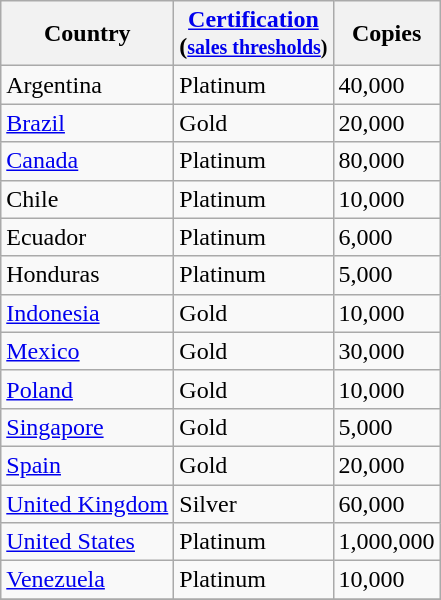<table class="wikitable">
<tr>
<th>Country</th>
<th><a href='#'>Certification</a><br>(<small><a href='#'>sales thresholds</a>)</small></th>
<th>Copies</th>
</tr>
<tr>
<td>Argentina</td>
<td>Platinum</td>
<td>40,000</td>
</tr>
<tr>
<td><a href='#'>Brazil</a></td>
<td>Gold</td>
<td>20,000</td>
</tr>
<tr>
<td><a href='#'>Canada</a></td>
<td>Platinum</td>
<td>80,000</td>
</tr>
<tr>
<td>Chile</td>
<td>Platinum</td>
<td>10,000</td>
</tr>
<tr>
<td>Ecuador</td>
<td>Platinum</td>
<td>6,000</td>
</tr>
<tr>
<td>Honduras</td>
<td>Platinum</td>
<td>5,000</td>
</tr>
<tr>
<td><a href='#'>Indonesia</a></td>
<td>Gold</td>
<td>10,000</td>
</tr>
<tr>
<td><a href='#'>Mexico</a></td>
<td>Gold</td>
<td>30,000</td>
</tr>
<tr>
<td><a href='#'>Poland</a></td>
<td>Gold</td>
<td>10,000</td>
</tr>
<tr>
<td><a href='#'>Singapore</a></td>
<td>Gold</td>
<td>5,000</td>
</tr>
<tr>
<td><a href='#'>Spain</a></td>
<td>Gold</td>
<td>20,000</td>
</tr>
<tr>
<td><a href='#'>United Kingdom</a></td>
<td>Silver</td>
<td>60,000</td>
</tr>
<tr>
<td><a href='#'>United States</a></td>
<td>Platinum</td>
<td>1,000,000</td>
</tr>
<tr>
<td><a href='#'>Venezuela</a></td>
<td>Platinum</td>
<td>10,000</td>
</tr>
<tr>
</tr>
</table>
